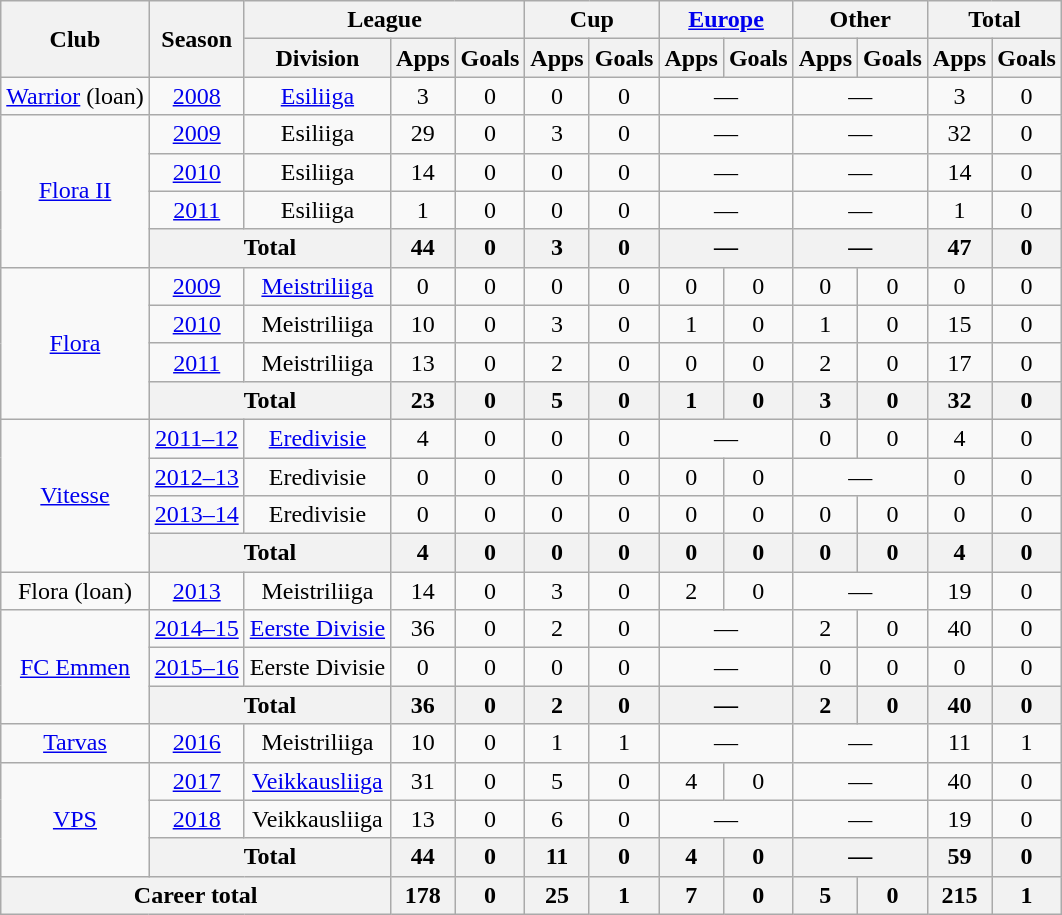<table class=wikitable style="text-align: center;">
<tr>
<th rowspan=2>Club</th>
<th rowspan=2>Season</th>
<th colspan=3>League</th>
<th colspan=2>Cup</th>
<th colspan=2><a href='#'>Europe</a></th>
<th colspan=2>Other</th>
<th colspan=2>Total</th>
</tr>
<tr>
<th>Division</th>
<th>Apps</th>
<th>Goals</th>
<th>Apps</th>
<th>Goals</th>
<th>Apps</th>
<th>Goals</th>
<th>Apps</th>
<th>Goals</th>
<th>Apps</th>
<th>Goals</th>
</tr>
<tr>
<td><a href='#'>Warrior</a> (loan)</td>
<td><a href='#'>2008</a></td>
<td><a href='#'>Esiliiga</a></td>
<td>3</td>
<td>0</td>
<td>0</td>
<td>0</td>
<td colspan=2>—</td>
<td colspan=2>—</td>
<td>3</td>
<td>0</td>
</tr>
<tr>
<td rowspan=4><a href='#'>Flora II</a></td>
<td><a href='#'>2009</a></td>
<td>Esiliiga</td>
<td>29</td>
<td>0</td>
<td>3</td>
<td>0</td>
<td colspan=2>—</td>
<td colspan=2>—</td>
<td>32</td>
<td>0</td>
</tr>
<tr>
<td><a href='#'>2010</a></td>
<td>Esiliiga</td>
<td>14</td>
<td>0</td>
<td>0</td>
<td>0</td>
<td colspan=2>—</td>
<td colspan=2>—</td>
<td>14</td>
<td>0</td>
</tr>
<tr>
<td><a href='#'>2011</a></td>
<td>Esiliiga</td>
<td>1</td>
<td>0</td>
<td>0</td>
<td>0</td>
<td colspan=2>—</td>
<td colspan=2>—</td>
<td>1</td>
<td>0</td>
</tr>
<tr>
<th colspan=2>Total</th>
<th>44</th>
<th>0</th>
<th>3</th>
<th>0</th>
<th colspan=2>—</th>
<th colspan=2>—</th>
<th>47</th>
<th>0</th>
</tr>
<tr>
<td rowspan=4><a href='#'>Flora</a></td>
<td><a href='#'>2009</a></td>
<td><a href='#'>Meistriliiga</a></td>
<td>0</td>
<td>0</td>
<td>0</td>
<td>0</td>
<td>0</td>
<td>0</td>
<td>0</td>
<td>0</td>
<td>0</td>
<td>0</td>
</tr>
<tr>
<td><a href='#'>2010</a></td>
<td>Meistriliiga</td>
<td>10</td>
<td>0</td>
<td>3</td>
<td>0</td>
<td>1</td>
<td>0</td>
<td>1</td>
<td>0</td>
<td>15</td>
<td>0</td>
</tr>
<tr>
<td><a href='#'>2011</a></td>
<td>Meistriliiga</td>
<td>13</td>
<td>0</td>
<td>2</td>
<td>0</td>
<td>0</td>
<td>0</td>
<td>2</td>
<td>0</td>
<td>17</td>
<td>0</td>
</tr>
<tr>
<th colspan=2>Total</th>
<th>23</th>
<th>0</th>
<th>5</th>
<th>0</th>
<th>1</th>
<th>0</th>
<th>3</th>
<th>0</th>
<th>32</th>
<th>0</th>
</tr>
<tr>
<td rowspan=4><a href='#'>Vitesse</a></td>
<td><a href='#'>2011–12</a></td>
<td><a href='#'>Eredivisie</a></td>
<td>4</td>
<td>0</td>
<td>0</td>
<td>0</td>
<td colspan=2>—</td>
<td>0</td>
<td>0</td>
<td>4</td>
<td>0</td>
</tr>
<tr>
<td><a href='#'>2012–13</a></td>
<td>Eredivisie</td>
<td>0</td>
<td>0</td>
<td>0</td>
<td>0</td>
<td>0</td>
<td>0</td>
<td colspan=2>—</td>
<td>0</td>
<td>0</td>
</tr>
<tr>
<td><a href='#'>2013–14</a></td>
<td>Eredivisie</td>
<td>0</td>
<td>0</td>
<td>0</td>
<td>0</td>
<td>0</td>
<td>0</td>
<td>0</td>
<td>0</td>
<td>0</td>
<td>0</td>
</tr>
<tr>
<th colspan=2>Total</th>
<th>4</th>
<th>0</th>
<th>0</th>
<th>0</th>
<th>0</th>
<th>0</th>
<th>0</th>
<th>0</th>
<th>4</th>
<th>0</th>
</tr>
<tr>
<td>Flora (loan)</td>
<td><a href='#'>2013</a></td>
<td>Meistriliiga</td>
<td>14</td>
<td>0</td>
<td>3</td>
<td>0</td>
<td>2</td>
<td>0</td>
<td colspan=2>—</td>
<td>19</td>
<td>0</td>
</tr>
<tr>
<td rowspan=3><a href='#'>FC Emmen</a></td>
<td><a href='#'>2014–15</a></td>
<td><a href='#'>Eerste Divisie</a></td>
<td>36</td>
<td>0</td>
<td>2</td>
<td>0</td>
<td colspan=2>—</td>
<td>2</td>
<td>0</td>
<td>40</td>
<td>0</td>
</tr>
<tr>
<td><a href='#'>2015–16</a></td>
<td>Eerste Divisie</td>
<td>0</td>
<td>0</td>
<td>0</td>
<td>0</td>
<td colspan=2>—</td>
<td>0</td>
<td>0</td>
<td>0</td>
<td>0</td>
</tr>
<tr>
<th colspan=2>Total</th>
<th>36</th>
<th>0</th>
<th>2</th>
<th>0</th>
<th colspan=2>—</th>
<th>2</th>
<th>0</th>
<th>40</th>
<th>0</th>
</tr>
<tr>
<td><a href='#'>Tarvas</a></td>
<td><a href='#'>2016</a></td>
<td>Meistriliiga</td>
<td>10</td>
<td>0</td>
<td>1</td>
<td>1</td>
<td colspan=2>—</td>
<td colspan=2>—</td>
<td>11</td>
<td>1</td>
</tr>
<tr>
<td rowspan=3><a href='#'>VPS</a></td>
<td><a href='#'>2017</a></td>
<td><a href='#'>Veikkausliiga</a></td>
<td>31</td>
<td>0</td>
<td>5</td>
<td>0</td>
<td>4</td>
<td>0</td>
<td colspan=2>—</td>
<td>40</td>
<td>0</td>
</tr>
<tr>
<td><a href='#'>2018</a></td>
<td>Veikkausliiga</td>
<td>13</td>
<td>0</td>
<td>6</td>
<td>0</td>
<td colspan=2>—</td>
<td colspan=2>—</td>
<td>19</td>
<td>0</td>
</tr>
<tr>
<th colspan=2>Total</th>
<th>44</th>
<th>0</th>
<th>11</th>
<th>0</th>
<th>4</th>
<th>0</th>
<th colspan=2>—</th>
<th>59</th>
<th>0</th>
</tr>
<tr>
<th colspan=3>Career total</th>
<th>178</th>
<th>0</th>
<th>25</th>
<th>1</th>
<th>7</th>
<th>0</th>
<th>5</th>
<th>0</th>
<th>215</th>
<th>1</th>
</tr>
</table>
